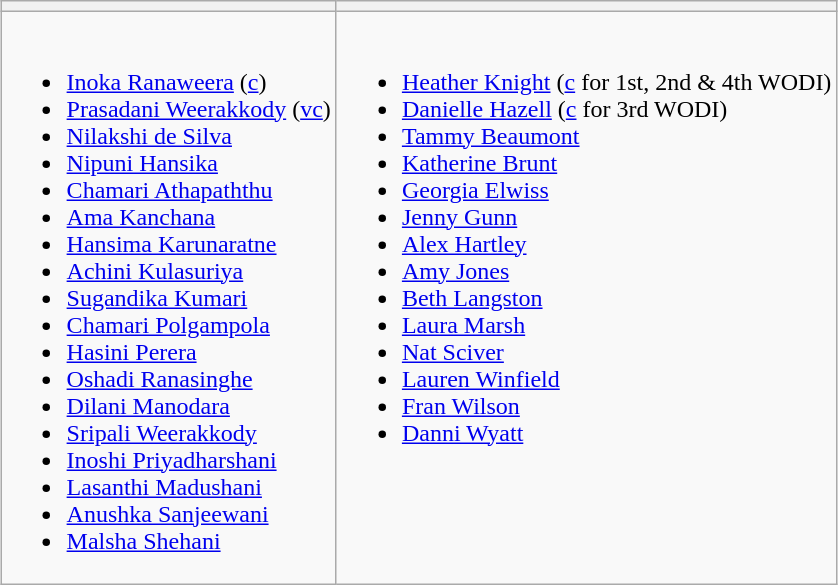<table class="wikitable" style="text-align:left; margin:auto">
<tr>
<th></th>
<th></th>
</tr>
<tr style="vertical-align:top">
<td><br><ul><li><a href='#'>Inoka Ranaweera</a> (<a href='#'>c</a>)</li><li><a href='#'>Prasadani Weerakkody</a> (<a href='#'>vc</a>)</li><li><a href='#'>Nilakshi de Silva</a></li><li><a href='#'>Nipuni Hansika</a></li><li><a href='#'>Chamari Athapaththu</a></li><li><a href='#'>Ama Kanchana</a></li><li><a href='#'>Hansima Karunaratne</a></li><li><a href='#'>Achini Kulasuriya</a></li><li><a href='#'>Sugandika Kumari</a></li><li><a href='#'>Chamari Polgampola</a></li><li><a href='#'>Hasini Perera</a></li><li><a href='#'>Oshadi Ranasinghe</a></li><li><a href='#'>Dilani Manodara</a></li><li><a href='#'>Sripali Weerakkody</a></li><li><a href='#'>Inoshi Priyadharshani</a></li><li><a href='#'>Lasanthi Madushani</a></li><li><a href='#'>Anushka Sanjeewani</a></li><li><a href='#'>Malsha Shehani</a></li></ul></td>
<td><br><ul><li><a href='#'>Heather Knight</a> (<a href='#'>c</a> for 1st, 2nd & 4th WODI)</li><li><a href='#'>Danielle Hazell</a> (<a href='#'>c</a> for 3rd WODI)</li><li><a href='#'>Tammy Beaumont</a></li><li><a href='#'>Katherine Brunt</a></li><li><a href='#'>Georgia Elwiss</a></li><li><a href='#'>Jenny Gunn</a></li><li><a href='#'>Alex Hartley</a></li><li><a href='#'>Amy Jones</a></li><li><a href='#'>Beth Langston</a></li><li><a href='#'>Laura Marsh</a></li><li><a href='#'>Nat Sciver</a></li><li><a href='#'>Lauren Winfield</a></li><li><a href='#'>Fran Wilson</a></li><li><a href='#'>Danni Wyatt</a></li></ul></td>
</tr>
</table>
